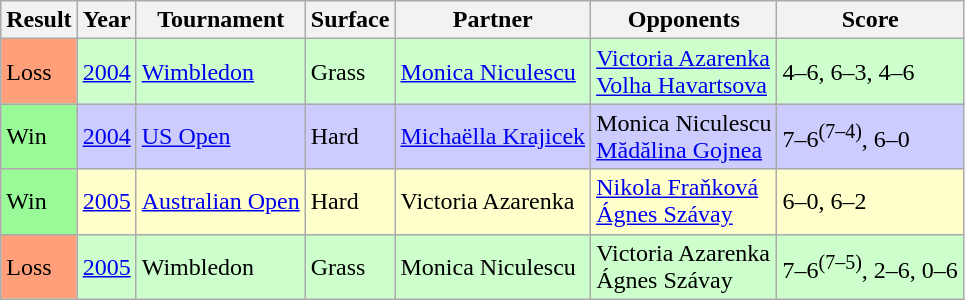<table class="wikitable sortable">
<tr>
<th>Result</th>
<th>Year</th>
<th>Tournament</th>
<th>Surface</th>
<th>Partner</th>
<th>Opponents</th>
<th>Score</th>
</tr>
<tr style="background:#cfc">
<td bgcolor=FFA07A>Loss</td>
<td><a href='#'>2004</a></td>
<td><a href='#'>Wimbledon</a></td>
<td>Grass</td>
<td> <a href='#'>Monica Niculescu</a></td>
<td> <a href='#'>Victoria Azarenka</a> <br>  <a href='#'>Volha Havartsova</a></td>
<td>4–6, 6–3, 4–6</td>
</tr>
<tr bgcolor=#ccf>
<td bgcolor=98FB98>Win</td>
<td><a href='#'>2004</a></td>
<td><a href='#'>US Open</a></td>
<td>Hard</td>
<td> <a href='#'>Michaëlla Krajicek</a></td>
<td> Monica Niculescu <br>  <a href='#'>Mădălina Gojnea</a></td>
<td>7–6<sup>(7–4)</sup>, 6–0</td>
</tr>
<tr bgcolor=#ffc>
<td bgcolor=98FB98>Win</td>
<td><a href='#'>2005</a></td>
<td><a href='#'>Australian Open</a></td>
<td>Hard</td>
<td> Victoria Azarenka</td>
<td> <a href='#'>Nikola Fraňková</a> <br>  <a href='#'>Ágnes Szávay</a></td>
<td>6–0, 6–2</td>
</tr>
<tr bgcolor=#cfc>
<td bgcolor=FFA07A>Loss</td>
<td><a href='#'>2005</a></td>
<td>Wimbledon</td>
<td>Grass</td>
<td> Monica Niculescu</td>
<td> Victoria Azarenka <br>  Ágnes Szávay</td>
<td>7–6<sup>(7–5)</sup>, 2–6, 0–6</td>
</tr>
</table>
